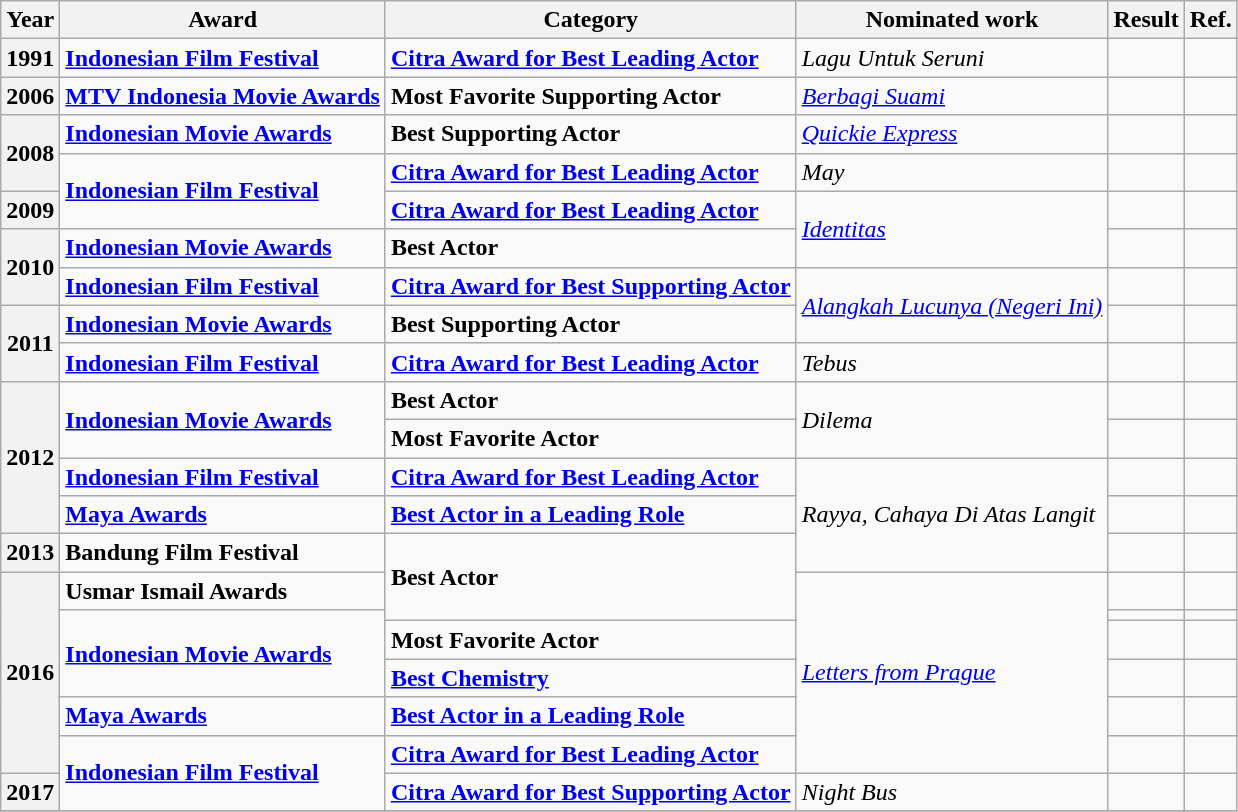<table class="wikitable sortable">
<tr>
<th>Year</th>
<th>Award</th>
<th>Category</th>
<th>Nominated work</th>
<th>Result</th>
<th>Ref.</th>
</tr>
<tr>
<th>1991</th>
<td><strong><a href='#'>Indonesian Film Festival</a></strong></td>
<td><strong><a href='#'>Citra Award for Best Leading Actor</a></strong></td>
<td><em>Lagu Untuk Seruni</em></td>
<td></td>
<td></td>
</tr>
<tr>
<th>2006</th>
<td><strong><a href='#'>MTV Indonesia Movie Awards</a></strong></td>
<td><strong>Most Favorite Supporting Actor</strong></td>
<td><em><a href='#'>Berbagi Suami</a></em></td>
<td></td>
</tr>
<tr>
<th rowspan="2">2008</th>
<td><strong><a href='#'>Indonesian Movie Awards</a></strong></td>
<td><strong>Best Supporting Actor</strong></td>
<td><em><a href='#'>Quickie Express</a></em></td>
<td></td>
<td></td>
</tr>
<tr>
<td rowspan="2"><strong><a href='#'>Indonesian Film Festival</a></strong></td>
<td><strong><a href='#'>Citra Award for Best Leading Actor</a></strong></td>
<td><em>May</em></td>
<td></td>
<td></td>
</tr>
<tr>
<th>2009</th>
<td><strong><a href='#'>Citra Award for Best Leading Actor</a></strong></td>
<td rowspan="2"><em><a href='#'>Identitas</a></em></td>
<td></td>
<td></td>
</tr>
<tr>
<th rowspan="2">2010</th>
<td><strong><a href='#'>Indonesian Movie Awards</a></strong></td>
<td><strong>Best Actor</strong></td>
<td></td>
<td></td>
</tr>
<tr>
<td><strong><a href='#'>Indonesian Film Festival</a></strong></td>
<td><strong><a href='#'>Citra Award for Best Supporting Actor</a></strong></td>
<td rowspan="2"><em><a href='#'>Alangkah Lucunya (Negeri Ini)</a></em></td>
<td></td>
<td></td>
</tr>
<tr>
<th rowspan="2">2011</th>
<td><strong><a href='#'>Indonesian Movie Awards</a></strong></td>
<td><strong>Best Supporting Actor</strong></td>
<td></td>
<td></td>
</tr>
<tr>
<td><strong><a href='#'>Indonesian Film Festival</a></strong></td>
<td><strong><a href='#'>Citra Award for Best Leading Actor</a></strong></td>
<td><em>Tebus</em></td>
<td></td>
<td></td>
</tr>
<tr>
<th rowspan="4">2012</th>
<td rowspan="2"><strong><a href='#'>Indonesian Movie Awards</a></strong></td>
<td><strong>Best Actor</strong></td>
<td rowspan="2"><em>Dilema</em></td>
<td></td>
<td></td>
</tr>
<tr>
<td><strong>Most Favorite Actor</strong></td>
<td></td>
<td></td>
</tr>
<tr>
<td><strong><a href='#'>Indonesian Film Festival</a></strong></td>
<td><strong><a href='#'>Citra Award for Best Leading Actor</a></strong></td>
<td rowspan="3"><em>Rayya, Cahaya Di Atas Langit</em></td>
<td></td>
<td></td>
</tr>
<tr>
<td><strong><a href='#'>Maya Awards</a></strong></td>
<td><strong><a href='#'>Best Actor in a Leading Role</a></strong></td>
<td></td>
<td></td>
</tr>
<tr>
<th>2013</th>
<td><strong>Bandung Film Festival</strong></td>
<td rowspan="3"><strong>Best Actor</strong></td>
<td></td>
<td></td>
</tr>
<tr>
<th rowspan="6">2016</th>
<td><strong>Usmar Ismail Awards</strong></td>
<td rowspan="6"><em><a href='#'>Letters from Prague</a></em></td>
<td></td>
<td></td>
</tr>
<tr>
<td rowspan="3"><strong><a href='#'>Indonesian Movie Awards</a></strong></td>
<td></td>
<td></td>
</tr>
<tr>
<td><strong>Most Favorite Actor</strong></td>
<td></td>
<td></td>
</tr>
<tr>
<td><strong><a href='#'>Best Chemistry</a></strong> <strong></strong></td>
<td></td>
<td></td>
</tr>
<tr>
<td><strong><a href='#'>Maya Awards</a></strong></td>
<td><strong><a href='#'>Best Actor in a Leading Role</a></strong></td>
<td></td>
<td></td>
</tr>
<tr>
<td rowspan="2"><strong><a href='#'>Indonesian Film Festival</a></strong></td>
<td><strong><a href='#'>Citra Award for Best Leading Actor</a></strong></td>
<td></td>
<td></td>
</tr>
<tr>
<th>2017</th>
<td><strong><a href='#'>Citra Award for Best Supporting Actor</a></strong></td>
<td><em>Night Bus</em></td>
<td></td>
<td></td>
</tr>
<tr>
</tr>
</table>
